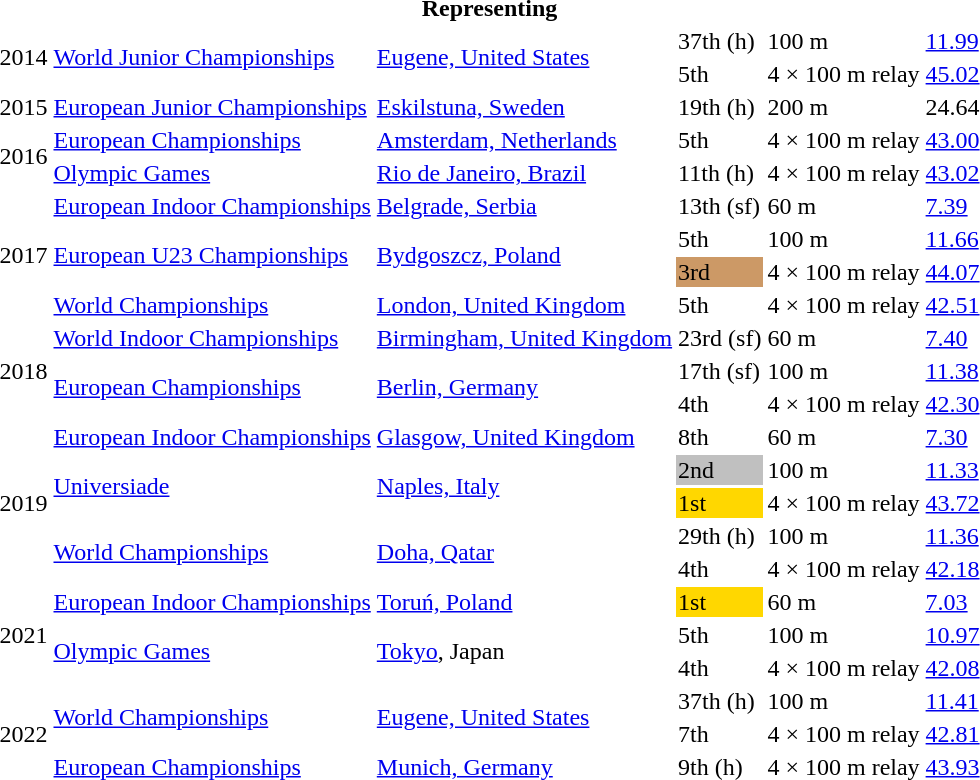<table>
<tr>
<th colspan="6">Representing </th>
</tr>
<tr>
<td rowspan=2>2014</td>
<td rowspan=2><a href='#'>World Junior Championships</a></td>
<td rowspan=2><a href='#'>Eugene, United States</a></td>
<td>37th (h)</td>
<td>100 m</td>
<td><a href='#'>11.99</a></td>
</tr>
<tr>
<td>5th</td>
<td>4 × 100 m relay</td>
<td><a href='#'>45.02</a></td>
</tr>
<tr>
<td>2015</td>
<td><a href='#'>European Junior Championships</a></td>
<td><a href='#'>Eskilstuna, Sweden</a></td>
<td>19th (h)</td>
<td>200 m</td>
<td>24.64</td>
</tr>
<tr>
<td rowspan=2>2016</td>
<td><a href='#'>European Championships</a></td>
<td><a href='#'>Amsterdam, Netherlands</a></td>
<td>5th</td>
<td>4 × 100 m relay</td>
<td><a href='#'>43.00</a></td>
</tr>
<tr>
<td><a href='#'>Olympic Games</a></td>
<td><a href='#'>Rio de Janeiro, Brazil</a></td>
<td>11th (h)</td>
<td>4 × 100 m relay</td>
<td><a href='#'>43.02</a></td>
</tr>
<tr>
<td rowspan=4>2017</td>
<td><a href='#'>European Indoor Championships</a></td>
<td><a href='#'>Belgrade, Serbia</a></td>
<td>13th (sf)</td>
<td>60 m</td>
<td><a href='#'>7.39</a></td>
</tr>
<tr>
<td rowspan=2><a href='#'>European U23 Championships</a></td>
<td rowspan=2><a href='#'>Bydgoszcz, Poland</a></td>
<td>5th</td>
<td>100 m</td>
<td><a href='#'>11.66</a></td>
</tr>
<tr>
<td bgcolor=cc9966>3rd</td>
<td>4 × 100 m relay</td>
<td><a href='#'>44.07</a></td>
</tr>
<tr>
<td><a href='#'>World Championships</a></td>
<td><a href='#'>London, United Kingdom</a></td>
<td>5th</td>
<td>4 × 100 m relay</td>
<td><a href='#'>42.51</a></td>
</tr>
<tr>
<td rowspan=3>2018</td>
<td><a href='#'>World Indoor Championships</a></td>
<td><a href='#'>Birmingham, United Kingdom</a></td>
<td>23rd (sf)</td>
<td>60 m</td>
<td><a href='#'>7.40</a></td>
</tr>
<tr>
<td rowspan=2><a href='#'>European Championships</a></td>
<td rowspan=2><a href='#'>Berlin, Germany</a></td>
<td>17th (sf)</td>
<td>100 m</td>
<td><a href='#'>11.38</a></td>
</tr>
<tr>
<td>4th</td>
<td>4 × 100 m relay</td>
<td><a href='#'>42.30</a></td>
</tr>
<tr>
<td rowspan=5>2019</td>
<td><a href='#'>European Indoor Championships</a></td>
<td><a href='#'>Glasgow, United Kingdom</a></td>
<td>8th</td>
<td>60 m</td>
<td><a href='#'>7.30</a></td>
</tr>
<tr>
<td rowspan=2><a href='#'>Universiade</a></td>
<td rowspan=2><a href='#'>Naples, Italy</a></td>
<td bgcolor=silver>2nd</td>
<td>100 m</td>
<td><a href='#'>11.33</a></td>
</tr>
<tr>
<td bgcolor=gold>1st</td>
<td>4 × 100 m relay</td>
<td><a href='#'>43.72</a></td>
</tr>
<tr>
<td rowspan=2><a href='#'>World Championships</a></td>
<td rowspan=2><a href='#'>Doha, Qatar</a></td>
<td>29th (h)</td>
<td>100 m</td>
<td><a href='#'>11.36</a></td>
</tr>
<tr>
<td>4th</td>
<td>4 × 100 m relay</td>
<td><a href='#'>42.18</a></td>
</tr>
<tr>
<td rowspan=3>2021</td>
<td><a href='#'>European Indoor Championships</a></td>
<td><a href='#'>Toruń, Poland</a></td>
<td bgcolor=gold>1st</td>
<td>60 m</td>
<td><a href='#'>7.03</a></td>
</tr>
<tr>
<td rowspan=2><a href='#'>Olympic Games</a></td>
<td rowspan=2><a href='#'>Tokyo</a>, Japan</td>
<td>5th</td>
<td>100 m</td>
<td><a href='#'>10.97</a></td>
</tr>
<tr>
<td>4th</td>
<td>4 × 100 m relay</td>
<td><a href='#'>42.08</a></td>
</tr>
<tr>
<td rowspan=3>2022</td>
<td rowspan=2><a href='#'>World Championships</a></td>
<td rowspan=2><a href='#'>Eugene, United States</a></td>
<td>37th (h)</td>
<td>100 m</td>
<td><a href='#'>11.41</a></td>
</tr>
<tr>
<td>7th</td>
<td>4 × 100 m relay</td>
<td><a href='#'>42.81</a></td>
</tr>
<tr>
<td><a href='#'>European Championships</a></td>
<td><a href='#'>Munich, Germany</a></td>
<td>9th (h)</td>
<td>4 × 100 m relay</td>
<td><a href='#'>43.93</a></td>
</tr>
</table>
